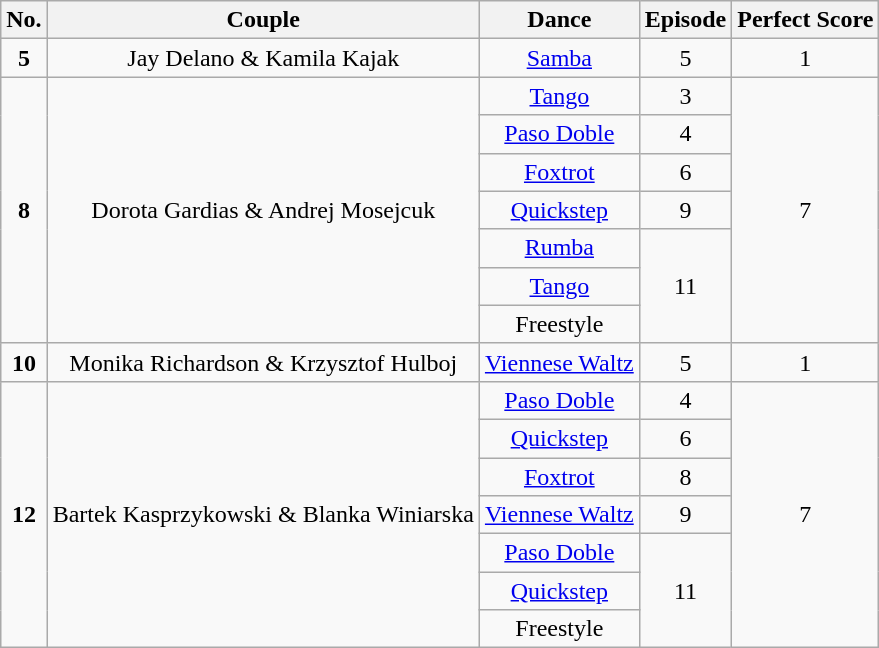<table class="wikitable" style="text-align:center">
<tr>
<th>No.</th>
<th>Couple</th>
<th>Dance</th>
<th>Episode</th>
<th>Perfect Score</th>
</tr>
<tr>
<td rowspan=1><strong>5</strong></td>
<td rowspan=1>Jay Delano & Kamila Kajak</td>
<td><a href='#'>Samba</a></td>
<td>5</td>
<td rowspan=1>1</td>
</tr>
<tr>
<td rowspan=7><strong>8</strong></td>
<td rowspan=7>Dorota Gardias & Andrej Mosejcuk</td>
<td><a href='#'>Tango</a></td>
<td>3</td>
<td rowspan=7>7</td>
</tr>
<tr>
<td><a href='#'>Paso Doble</a></td>
<td>4</td>
</tr>
<tr>
<td><a href='#'>Foxtrot</a></td>
<td>6</td>
</tr>
<tr>
<td><a href='#'>Quickstep</a></td>
<td>9</td>
</tr>
<tr>
<td><a href='#'>Rumba</a></td>
<td rowspan=3>11</td>
</tr>
<tr>
<td><a href='#'>Tango</a></td>
</tr>
<tr>
<td>Freestyle</td>
</tr>
<tr>
<td rowspan=1><strong>10</strong></td>
<td rowspan=1>Monika Richardson & Krzysztof Hulboj</td>
<td><a href='#'>Viennese Waltz</a></td>
<td>5</td>
<td rowspan=1>1</td>
</tr>
<tr>
<td rowspan=7><strong>12</strong></td>
<td rowspan=7>Bartek Kasprzykowski & Blanka Winiarska</td>
<td><a href='#'>Paso Doble</a></td>
<td>4</td>
<td rowspan=7>7</td>
</tr>
<tr>
<td><a href='#'>Quickstep</a></td>
<td>6</td>
</tr>
<tr>
<td><a href='#'>Foxtrot</a></td>
<td>8</td>
</tr>
<tr>
<td><a href='#'>Viennese Waltz</a></td>
<td>9</td>
</tr>
<tr>
<td><a href='#'>Paso Doble</a></td>
<td rowspan=3>11</td>
</tr>
<tr>
<td><a href='#'>Quickstep</a></td>
</tr>
<tr>
<td>Freestyle</td>
</tr>
</table>
